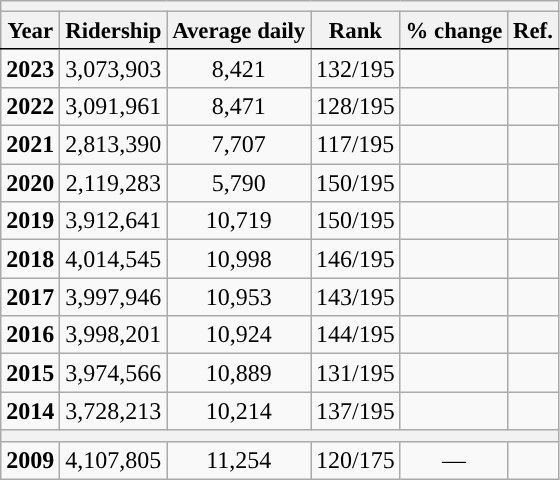<table class="wikitable sortable" style="text-align:right;">
<tr>
<th colspan="6" style="background-color:#"></th>
</tr>
<tr style="font-size:95%; text-align:center">
<th style="border-bottom:1px solid black">Year</th>
<th style="border-bottom:1px solid black">Ridership</th>
<th style="border-bottom:1px solid black">Average daily</th>
<th style="border-bottom:1px solid black">Rank</th>
<th style="border-bottom:1px solid black">% change</th>
<th style="border-bottom:1px solid black">Ref.</th>
</tr>
<tr style="text-align:center;">
<td><strong>2023</strong></td>
<td>3,073,903</td>
<td>8,421</td>
<td>132/195</td>
<td></td>
<td></td>
</tr>
<tr style="text-align:center;">
<td><strong>2022</strong></td>
<td>3,091,961</td>
<td>8,471</td>
<td>128/195</td>
<td></td>
<td></td>
</tr>
<tr style="text-align:center;">
<td><strong>2021</strong></td>
<td>2,813,390</td>
<td>7,707</td>
<td>117/195</td>
<td></td>
<td></td>
</tr>
<tr style="text-align:center;">
<td><strong>2020</strong></td>
<td>2,119,283</td>
<td>5,790</td>
<td>150/195</td>
<td></td>
<td></td>
</tr>
<tr style="text-align:center;">
<td><strong>2019</strong></td>
<td>3,912,641</td>
<td>10,719</td>
<td>150/195</td>
<td></td>
<td></td>
</tr>
<tr style="text-align:center;">
<td><strong>2018</strong></td>
<td>4,014,545</td>
<td>10,998</td>
<td>146/195</td>
<td></td>
<td></td>
</tr>
<tr style="text-align:center;">
<td><strong>2017</strong></td>
<td>3,997,946</td>
<td>10,953</td>
<td>143/195</td>
<td></td>
<td></td>
</tr>
<tr style="text-align:center;">
<td><strong>2016</strong></td>
<td>3,998,201</td>
<td>10,924</td>
<td>144/195</td>
<td></td>
<td></td>
</tr>
<tr style="text-align:center;">
<td><strong>2015</strong></td>
<td>3,974,566</td>
<td>10,889</td>
<td>131/195</td>
<td></td>
<td></td>
</tr>
<tr style="text-align:center;">
<td><strong>2014</strong></td>
<td>3,728,213</td>
<td>10,214</td>
<td>137/195</td>
<td></td>
<td></td>
</tr>
<tr>
<th colspan="6" style="background-color:#"></th>
</tr>
<tr style="text-align:center;">
<td><strong>2009</strong></td>
<td>4,107,805</td>
<td>11,254</td>
<td>120/175</td>
<td>—</td>
<td></td>
</tr>
</table>
